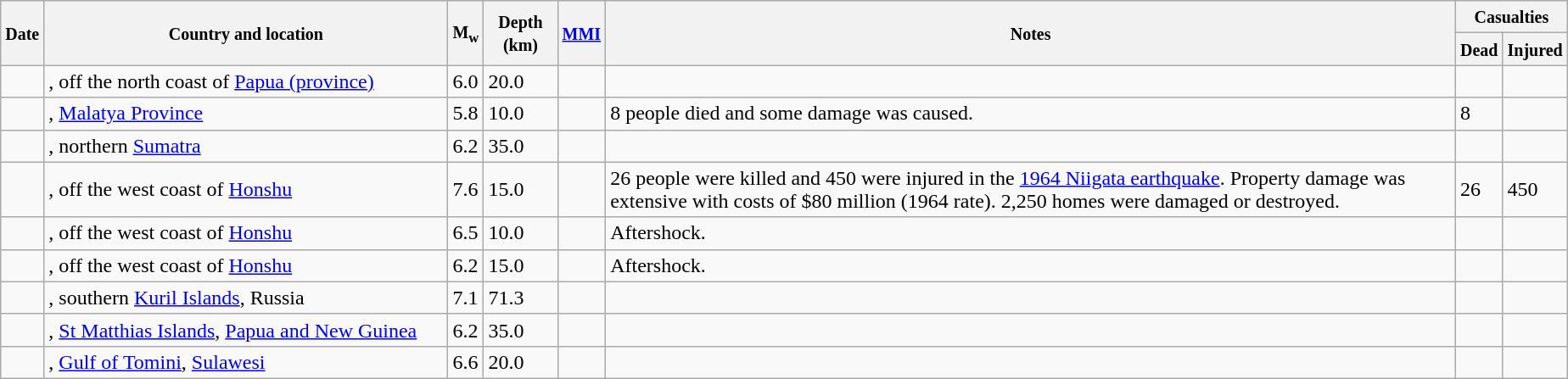<table class="wikitable sortable sort-under" style="border:1px black; margin-left:1em;">
<tr>
<th rowspan="2"><small>Date</small></th>
<th rowspan="2" style="width: 310px"><small>Country and location</small></th>
<th rowspan="2"><small>M<sub>w</sub></small></th>
<th rowspan="2"><small>Depth (km)</small></th>
<th rowspan="2"><small><a href='#'>MMI</a></small></th>
<th rowspan="2" class="unsortable"><small>Notes</small></th>
<th colspan="2"><small>Casualties</small></th>
</tr>
<tr>
<th><small>Dead</small></th>
<th><small>Injured</small></th>
</tr>
<tr>
<td></td>
<td>, off the north coast of <a href='#'>Papua (province)</a></td>
<td>6.0</td>
<td>20.0</td>
<td></td>
<td></td>
<td></td>
<td></td>
</tr>
<tr>
<td></td>
<td>, <a href='#'>Malatya Province</a></td>
<td>5.8</td>
<td>10.0</td>
<td></td>
<td>8 people died and some damage was caused.</td>
<td>8</td>
<td></td>
</tr>
<tr>
<td></td>
<td>, northern <a href='#'>Sumatra</a></td>
<td>6.2</td>
<td>35.0</td>
<td></td>
<td></td>
<td></td>
<td></td>
</tr>
<tr>
<td></td>
<td>, off the west coast of <a href='#'>Honshu</a></td>
<td>7.6</td>
<td>15.0</td>
<td></td>
<td>26 people were killed and 450 were injured in the <a href='#'>1964 Niigata earthquake</a>. Property damage was extensive with costs of $80 million (1964 rate). 2,250 homes were damaged or destroyed.</td>
<td>26</td>
<td>450</td>
</tr>
<tr>
<td></td>
<td>, off the west coast of <a href='#'>Honshu</a></td>
<td>6.5</td>
<td>10.0</td>
<td></td>
<td>Aftershock.</td>
<td></td>
<td></td>
</tr>
<tr>
<td></td>
<td>, off the west coast of <a href='#'>Honshu</a></td>
<td>6.2</td>
<td>15.0</td>
<td></td>
<td>Aftershock.</td>
<td></td>
<td></td>
</tr>
<tr>
<td></td>
<td>, southern <a href='#'>Kuril Islands</a>, Russia</td>
<td>7.1</td>
<td>71.3</td>
<td></td>
<td></td>
<td></td>
<td></td>
</tr>
<tr>
<td></td>
<td>, <a href='#'>St Matthias Islands</a>, <a href='#'>Papua and New Guinea</a></td>
<td>6.2</td>
<td>35.0</td>
<td></td>
<td></td>
<td></td>
<td></td>
</tr>
<tr>
<td></td>
<td>, <a href='#'>Gulf of Tomini</a>, <a href='#'>Sulawesi</a></td>
<td>6.6</td>
<td>20.0</td>
<td></td>
<td></td>
<td></td>
<td></td>
</tr>
</table>
